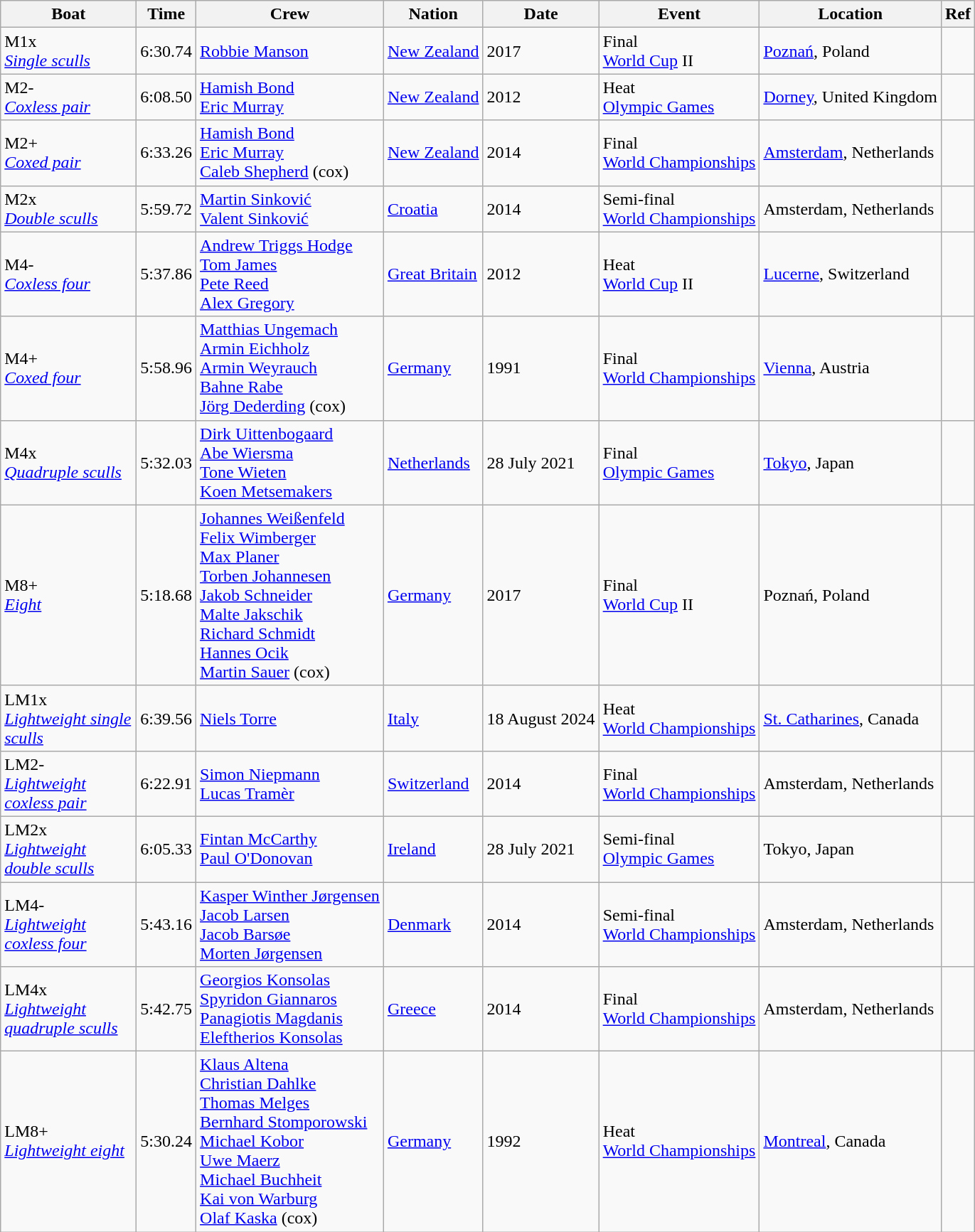<table class="wikitable sortable">
<tr>
<th Width=120pt>Boat</th>
<th>Time</th>
<th>Crew</th>
<th>Nation</th>
<th>Date</th>
<th>Event</th>
<th>Location</th>
<th>Ref</th>
</tr>
<tr>
<td>M1x <br><em><a href='#'>Single sculls</a></em></td>
<td>6:30.74</td>
<td><a href='#'>Robbie Manson</a></td>
<td> <a href='#'>New Zealand</a></td>
<td>2017</td>
<td>Final <br> <a href='#'>World Cup</a> II</td>
<td><a href='#'>Poznań</a>, Poland</td>
<td></td>
</tr>
<tr>
<td>M2- <br><em><a href='#'>Coxless pair</a></em></td>
<td>6:08.50</td>
<td><a href='#'>Hamish Bond</a><br> <a href='#'>Eric Murray</a></td>
<td> <a href='#'>New Zealand</a></td>
<td>2012</td>
<td>Heat<br> <a href='#'>Olympic Games</a></td>
<td><a href='#'>Dorney</a>, United Kingdom</td>
<td></td>
</tr>
<tr>
<td>M2+ <br><em><a href='#'>Coxed pair</a></em></td>
<td>6:33.26</td>
<td><a href='#'>Hamish Bond</a><br> <a href='#'>Eric Murray</a><br> <a href='#'>Caleb Shepherd</a> (cox)</td>
<td> <a href='#'>New Zealand</a></td>
<td>2014</td>
<td>Final<br><a href='#'>World Championships</a></td>
<td><a href='#'>Amsterdam</a>, Netherlands</td>
<td></td>
</tr>
<tr>
<td>M2x <br><em><a href='#'>Double sculls</a></em></td>
<td>5:59.72</td>
<td><a href='#'>Martin Sinković</a><br> <a href='#'>Valent Sinković</a></td>
<td> <a href='#'>Croatia</a></td>
<td>2014</td>
<td>Semi-final<br><a href='#'>World Championships</a></td>
<td>Amsterdam, Netherlands</td>
<td></td>
</tr>
<tr>
<td>M4- <br><em><a href='#'>Coxless four</a></em></td>
<td>5:37.86</td>
<td><a href='#'>Andrew Triggs Hodge</a><br> <a href='#'>Tom James</a><br> <a href='#'>Pete Reed</a><br><a href='#'>Alex Gregory</a></td>
<td> <a href='#'>Great Britain</a></td>
<td>2012</td>
<td>Heat<br> <a href='#'>World Cup</a> II</td>
<td><a href='#'>Lucerne</a>, Switzerland</td>
<td></td>
</tr>
<tr>
<td>M4+ <br><em><a href='#'>Coxed four</a></em></td>
<td>5:58.96</td>
<td><a href='#'>Matthias Ungemach</a><br> <a href='#'>Armin Eichholz</a><br> <a href='#'>Armin Weyrauch</a><br> <a href='#'>Bahne Rabe</a><br> <a href='#'>Jörg Dederding</a> (cox)</td>
<td> <a href='#'>Germany</a></td>
<td>1991</td>
<td>Final<br><a href='#'>World Championships</a></td>
<td><a href='#'>Vienna</a>, Austria</td>
<td></td>
</tr>
<tr>
<td>M4x <br><em><a href='#'>Quadruple sculls</a></em></td>
<td>5:32.03</td>
<td><a href='#'>Dirk Uittenbogaard</a><br> <a href='#'>Abe Wiersma</a><br> <a href='#'>Tone Wieten</a><br> <a href='#'>Koen Metsemakers</a></td>
<td> <a href='#'>Netherlands</a></td>
<td>28 July 2021</td>
<td>Final<br><a href='#'>Olympic Games</a></td>
<td><a href='#'>Tokyo</a>, Japan</td>
<td></td>
</tr>
<tr>
<td>M8+ <br><em><a href='#'>Eight</a></em></td>
<td>5:18.68</td>
<td><a href='#'>Johannes Weißenfeld</a><br> <a href='#'>Felix Wimberger</a><br> <a href='#'>Max Planer</a><br> <a href='#'>Torben Johannesen</a><br> <a href='#'>Jakob Schneider</a><br> <a href='#'>Malte Jakschik</a><br> <a href='#'>Richard Schmidt</a><br> <a href='#'>Hannes Ocik</a><br> <a href='#'>Martin Sauer</a> (cox)</td>
<td> <a href='#'>Germany</a></td>
<td>2017</td>
<td>Final <br> <a href='#'>World Cup</a> II</td>
<td>Poznań, Poland</td>
<td></td>
</tr>
<tr>
<td>LM1x <br><em><a href='#'>Lightweight single sculls</a></em></td>
<td>6:39.56</td>
<td><a href='#'>Niels Torre</a></td>
<td> <a href='#'>Italy</a></td>
<td>18 August 2024</td>
<td>Heat <br><a href='#'>World Championships</a></td>
<td><a href='#'>St. Catharines</a>, Canada</td>
<td></td>
</tr>
<tr>
<td>LM2- <br><em><a href='#'>Lightweight coxless pair</a></em></td>
<td>6:22.91</td>
<td><a href='#'>Simon Niepmann</a><br> <a href='#'>Lucas Tramèr</a></td>
<td> <a href='#'>Switzerland</a></td>
<td>2014</td>
<td>Final<br><a href='#'>World Championships</a></td>
<td>Amsterdam, Netherlands</td>
<td></td>
</tr>
<tr>
<td>LM2x <br><em><a href='#'>Lightweight double sculls</a></em></td>
<td>6:05.33</td>
<td><a href='#'>Fintan McCarthy</a><br> <a href='#'>Paul O'Donovan</a></td>
<td> <a href='#'>Ireland</a></td>
<td>28 July 2021</td>
<td>Semi-final<br><a href='#'>Olympic Games</a></td>
<td>Tokyo, Japan</td>
<td></td>
</tr>
<tr>
<td>LM4- <br><em><a href='#'>Lightweight coxless four</a></em></td>
<td>5:43.16</td>
<td><a href='#'>Kasper Winther Jørgensen</a><br> <a href='#'>Jacob Larsen</a><br> <a href='#'>Jacob Barsøe</a><br> <a href='#'>Morten Jørgensen</a></td>
<td> <a href='#'>Denmark</a></td>
<td>2014</td>
<td>Semi-final<br><a href='#'>World Championships</a></td>
<td>Amsterdam, Netherlands</td>
<td></td>
</tr>
<tr>
<td>LM4x <br><em><a href='#'>Lightweight quadruple sculls</a></em></td>
<td>5:42.75</td>
<td><a href='#'>Georgios Konsolas</a><br> <a href='#'>Spyridon Giannaros</a><br> <a href='#'>Panagiotis Magdanis</a><br> <a href='#'>Eleftherios Konsolas</a></td>
<td> <a href='#'>Greece</a></td>
<td>2014</td>
<td>Final<br><a href='#'>World Championships</a></td>
<td>Amsterdam, Netherlands</td>
<td></td>
</tr>
<tr>
<td>LM8+ <br><em><a href='#'>Lightweight eight</a></em></td>
<td>5:30.24</td>
<td><a href='#'>Klaus Altena</a><br> <a href='#'>Christian Dahlke</a><br> <a href='#'>Thomas Melges</a><br> <a href='#'>Bernhard Stomporowski</a><br> <a href='#'>Michael Kobor</a><br> <a href='#'>Uwe Maerz</a><br> <a href='#'>Michael Buchheit</a><br> <a href='#'>Kai von Warburg</a><br> <a href='#'>Olaf Kaska</a> (cox)</td>
<td> <a href='#'>Germany</a></td>
<td>1992</td>
<td>Heat<br><a href='#'>World Championships</a></td>
<td><a href='#'>Montreal</a>, Canada</td>
<td></td>
</tr>
</table>
